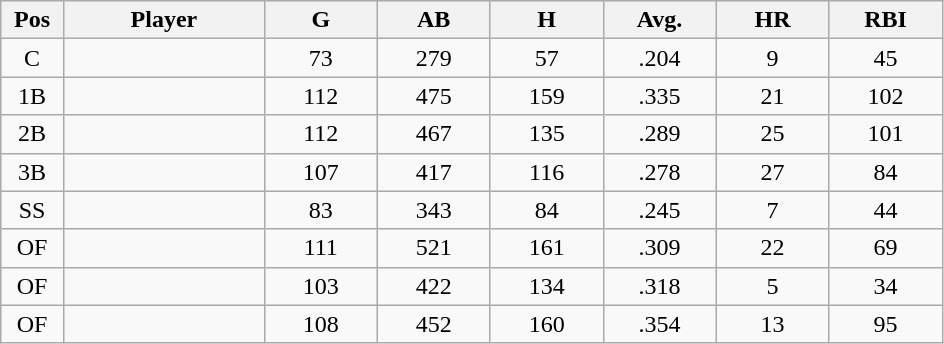<table class="wikitable sortable">
<tr>
<th bgcolor="#DDDDFF" width="5%">Pos</th>
<th bgcolor="#DDDDFF" width="16%">Player</th>
<th bgcolor="#DDDDFF" width="9%">G</th>
<th bgcolor="#DDDDFF" width="9%">AB</th>
<th bgcolor="#DDDDFF" width="9%">H</th>
<th bgcolor="#DDDDFF" width="9%">Avg.</th>
<th bgcolor="#DDDDFF" width="9%">HR</th>
<th bgcolor="#DDDDFF" width="9%">RBI</th>
</tr>
<tr align="center">
<td>C</td>
<td></td>
<td>73</td>
<td>279</td>
<td>57</td>
<td>.204</td>
<td>9</td>
<td>45</td>
</tr>
<tr align="center">
<td>1B</td>
<td></td>
<td>112</td>
<td>475</td>
<td>159</td>
<td>.335</td>
<td>21</td>
<td>102</td>
</tr>
<tr align="center">
<td>2B</td>
<td></td>
<td>112</td>
<td>467</td>
<td>135</td>
<td>.289</td>
<td>25</td>
<td>101</td>
</tr>
<tr align="center">
<td>3B</td>
<td></td>
<td>107</td>
<td>417</td>
<td>116</td>
<td>.278</td>
<td>27</td>
<td>84</td>
</tr>
<tr align="center">
<td>SS</td>
<td></td>
<td>83</td>
<td>343</td>
<td>84</td>
<td>.245</td>
<td>7</td>
<td>44</td>
</tr>
<tr align="center">
<td>OF</td>
<td></td>
<td>111</td>
<td>521</td>
<td>161</td>
<td>.309</td>
<td>22</td>
<td>69</td>
</tr>
<tr align="center">
<td>OF</td>
<td></td>
<td>103</td>
<td>422</td>
<td>134</td>
<td>.318</td>
<td>5</td>
<td>34</td>
</tr>
<tr align="center">
<td>OF</td>
<td></td>
<td>108</td>
<td>452</td>
<td>160</td>
<td>.354</td>
<td>13</td>
<td>95</td>
</tr>
</table>
